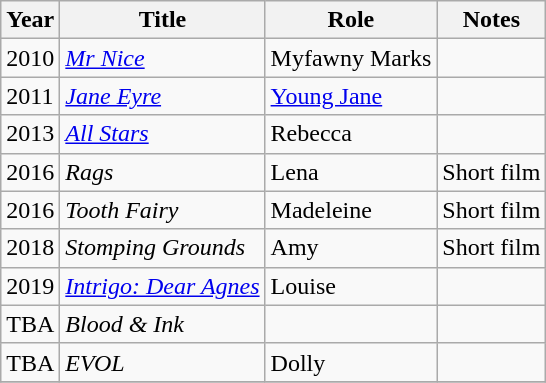<table class="wikitable sortable">
<tr>
<th>Year</th>
<th>Title</th>
<th>Role</th>
<th class="unsortable">Notes</th>
</tr>
<tr>
<td>2010</td>
<td><em><a href='#'>Mr Nice</a></em></td>
<td>Myfawny Marks</td>
<td></td>
</tr>
<tr>
<td>2011</td>
<td><em><a href='#'>Jane Eyre</a></em></td>
<td><a href='#'>Young Jane</a></td>
<td></td>
</tr>
<tr>
<td>2013</td>
<td><em><a href='#'>All Stars</a></em></td>
<td>Rebecca</td>
<td></td>
</tr>
<tr>
<td>2016</td>
<td><em>Rags</em></td>
<td>Lena</td>
<td>Short film</td>
</tr>
<tr>
<td>2016</td>
<td><em>Tooth Fairy</em></td>
<td>Madeleine</td>
<td>Short film</td>
</tr>
<tr>
<td>2018</td>
<td><em>Stomping Grounds</em></td>
<td>Amy</td>
<td>Short film</td>
</tr>
<tr>
<td>2019</td>
<td><em><a href='#'>Intrigo: Dear Agnes</a></em></td>
<td>Louise</td>
<td></td>
</tr>
<tr>
<td>TBA</td>
<td><em>Blood & Ink</em></td>
<td></td>
<td></td>
</tr>
<tr>
<td>TBA</td>
<td><em>EVOL</em></td>
<td>Dolly</td>
<td></td>
</tr>
<tr>
</tr>
</table>
